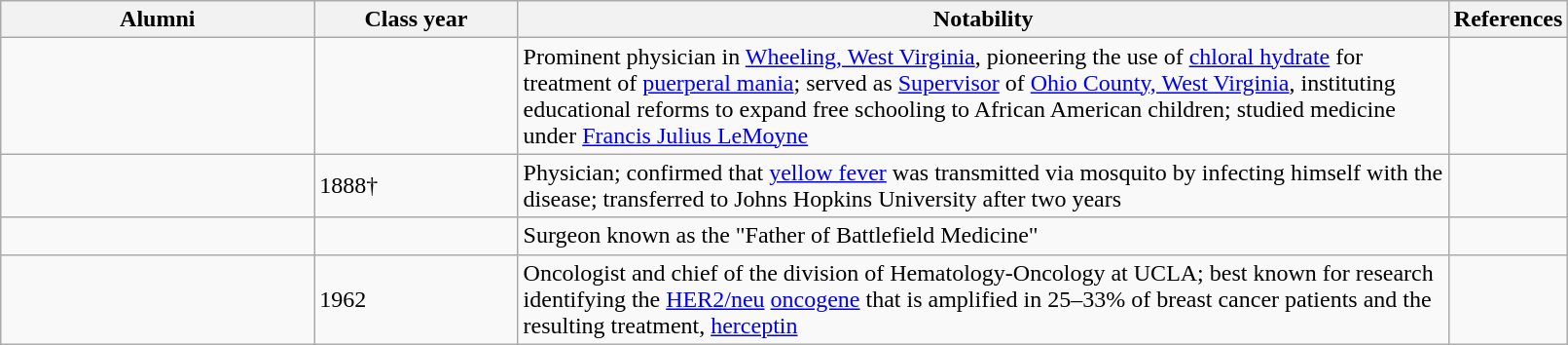<table class="wikitable sortable col2center col4center vertical-align-top" width=85%>
<tr>
<th width="20%">Alumni</th>
<th width="13%">Class year</th>
<th width="*" class="unsortable">Notability</th>
<th width="4%" class="unsortable">References</th>
</tr>
<tr>
<td></td>
<td></td>
<td>Prominent physician in <a href='#'>Wheeling, West Virginia</a>, pioneering the use of <a href='#'>chloral hydrate</a> for treatment of <a href='#'>puerperal mania</a>; served as <a href='#'>Supervisor</a> of <a href='#'>Ohio County, West Virginia</a>, instituting educational reforms to expand free schooling to African American children; studied medicine under <a href='#'>Francis Julius LeMoyne</a></td>
<td></td>
</tr>
<tr>
<td></td>
<td>1888†</td>
<td>Physician; confirmed that <a href='#'>yellow fever</a> was transmitted via mosquito by infecting himself with the disease; transferred to Johns Hopkins University after two years</td>
<td></td>
</tr>
<tr>
<td></td>
<td></td>
<td>Surgeon known as the "Father of Battlefield Medicine"</td>
<td></td>
</tr>
<tr>
<td></td>
<td>1962</td>
<td>Oncologist and chief of the division of Hematology-Oncology at UCLA; best known for research identifying the <a href='#'>HER2/neu</a> <a href='#'>oncogene</a> that is amplified in 25–33% of breast cancer patients and the resulting treatment, <a href='#'>herceptin</a></td>
<td></td>
</tr>
</table>
